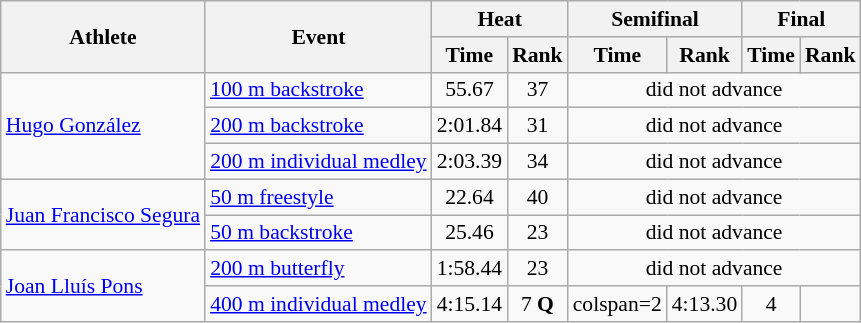<table class="wikitable" style="font-size:90%;">
<tr>
<th rowspan="2">Athlete</th>
<th rowspan="2">Event</th>
<th colspan="2">Heat</th>
<th colspan="2">Semifinal</th>
<th colspan="2">Final</th>
</tr>
<tr>
<th>Time</th>
<th>Rank</th>
<th>Time</th>
<th>Rank</th>
<th>Time</th>
<th>Rank</th>
</tr>
<tr align=center>
<td rowspan="3" align=left><a href='#'>Hugo González</a></td>
<td align=left><a href='#'>100 m backstroke</a></td>
<td>55.67</td>
<td>37</td>
<td colspan=4>did not advance</td>
</tr>
<tr align=center>
<td align=left><a href='#'>200 m backstroke</a></td>
<td>2:01.84</td>
<td>31</td>
<td colspan=4>did not advance</td>
</tr>
<tr align=center>
<td align=left><a href='#'>200 m individual medley</a></td>
<td>2:03.39</td>
<td>34</td>
<td colspan=4>did not advance</td>
</tr>
<tr align=center>
<td rowspan="2" align=left><a href='#'>Juan Francisco Segura</a></td>
<td align=left><a href='#'>50 m freestyle</a></td>
<td>22.64</td>
<td>40</td>
<td colspan=4>did not advance</td>
</tr>
<tr align=center>
<td align=left><a href='#'>50 m backstroke</a></td>
<td>25.46</td>
<td>23</td>
<td colspan=4>did not advance</td>
</tr>
<tr align=center>
<td rowspan="2" align=left><a href='#'>Joan Lluís Pons</a></td>
<td align=left><a href='#'>200 m butterfly</a></td>
<td>1:58.44</td>
<td>23</td>
<td colspan=4>did not advance</td>
</tr>
<tr align=center>
<td align=left><a href='#'>400 m individual medley</a></td>
<td>4:15.14</td>
<td>7 <strong>Q</strong></td>
<td>colspan=2 </td>
<td>4:13.30</td>
<td>4</td>
</tr>
</table>
